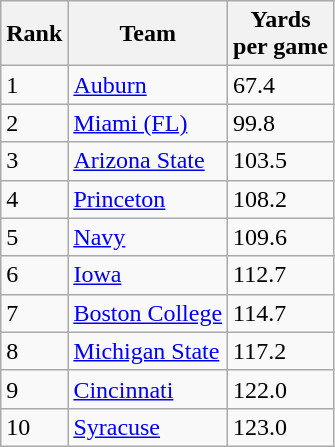<table class="wikitable sortable">
<tr>
<th>Rank</th>
<th>Team</th>
<th>Yards<br>per game</th>
</tr>
<tr>
<td>1</td>
<td><a href='#'>Auburn</a></td>
<td>67.4</td>
</tr>
<tr>
<td>2</td>
<td><a href='#'>Miami (FL)</a></td>
<td>99.8</td>
</tr>
<tr>
<td>3</td>
<td><a href='#'>Arizona State</a></td>
<td>103.5</td>
</tr>
<tr>
<td>4</td>
<td><a href='#'>Princeton</a></td>
<td>108.2</td>
</tr>
<tr>
<td>5</td>
<td><a href='#'>Navy</a></td>
<td>109.6</td>
</tr>
<tr>
<td>6</td>
<td><a href='#'>Iowa</a></td>
<td>112.7</td>
</tr>
<tr>
<td>7</td>
<td><a href='#'>Boston College</a></td>
<td>114.7</td>
</tr>
<tr>
<td>8</td>
<td><a href='#'>Michigan State</a></td>
<td>117.2</td>
</tr>
<tr>
<td>9</td>
<td><a href='#'>Cincinnati</a></td>
<td>122.0</td>
</tr>
<tr>
<td>10</td>
<td><a href='#'>Syracuse</a></td>
<td>123.0</td>
</tr>
</table>
